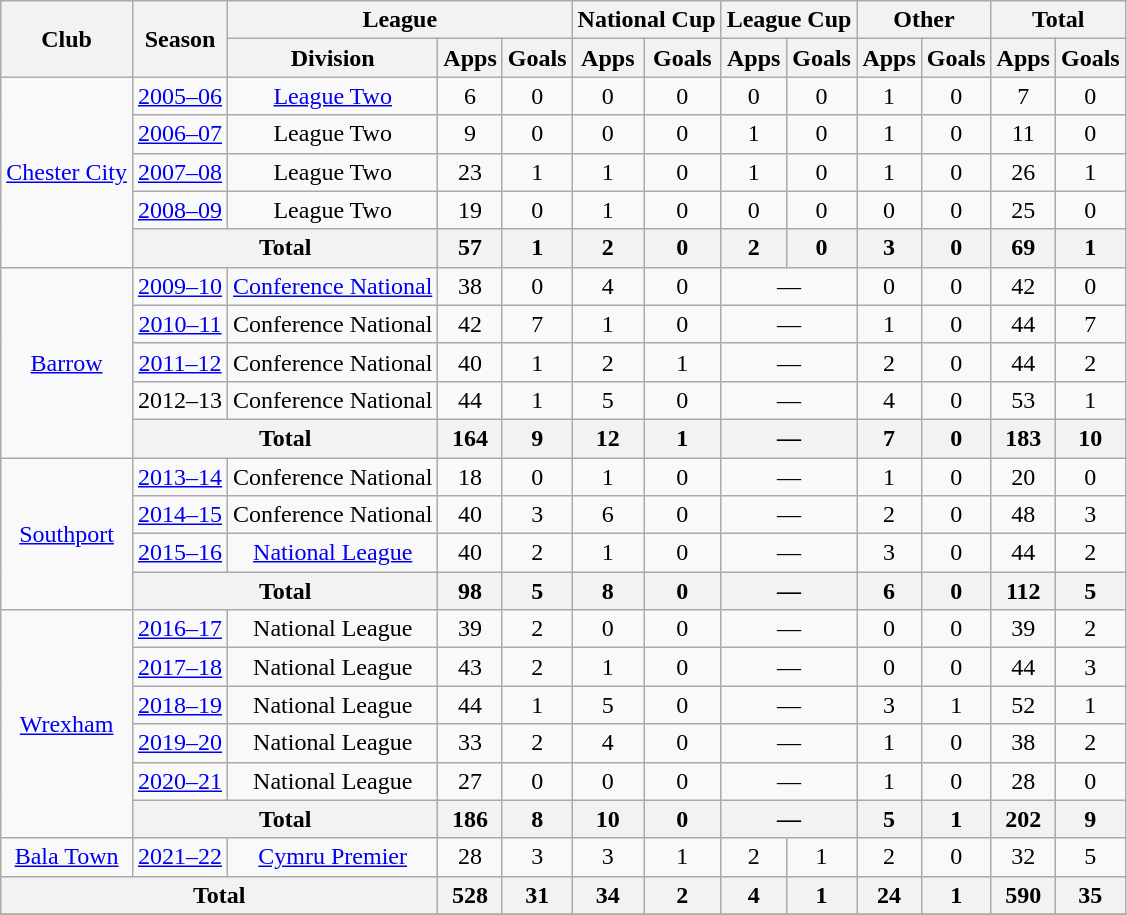<table class="wikitable" style="text-align: center;">
<tr>
<th rowspan="2">Club</th>
<th rowspan="2">Season</th>
<th colspan="3">League</th>
<th colspan="2">National Cup</th>
<th colspan="2">League Cup</th>
<th colspan="2">Other</th>
<th colspan="2">Total</th>
</tr>
<tr>
<th>Division</th>
<th>Apps</th>
<th>Goals</th>
<th>Apps</th>
<th>Goals</th>
<th>Apps</th>
<th>Goals</th>
<th>Apps</th>
<th>Goals</th>
<th>Apps</th>
<th>Goals</th>
</tr>
<tr>
<td rowspan="5"><a href='#'>Chester City</a></td>
<td><a href='#'>2005–06</a></td>
<td><a href='#'>League Two</a></td>
<td>6</td>
<td>0</td>
<td>0</td>
<td>0</td>
<td>0</td>
<td>0</td>
<td>1</td>
<td>0</td>
<td>7</td>
<td>0</td>
</tr>
<tr>
<td><a href='#'>2006–07</a></td>
<td>League Two</td>
<td>9</td>
<td>0</td>
<td>0</td>
<td>0</td>
<td>1</td>
<td>0</td>
<td>1</td>
<td>0</td>
<td>11</td>
<td>0</td>
</tr>
<tr>
<td><a href='#'>2007–08</a></td>
<td>League Two</td>
<td>23</td>
<td>1</td>
<td>1</td>
<td>0</td>
<td>1</td>
<td>0</td>
<td>1</td>
<td>0</td>
<td>26</td>
<td>1</td>
</tr>
<tr>
<td><a href='#'>2008–09</a></td>
<td>League Two</td>
<td>19</td>
<td>0</td>
<td>1</td>
<td>0</td>
<td>0</td>
<td>0</td>
<td>0</td>
<td>0</td>
<td>25</td>
<td>0</td>
</tr>
<tr>
<th colspan="2">Total</th>
<th>57</th>
<th>1</th>
<th>2</th>
<th>0</th>
<th>2</th>
<th>0</th>
<th>3</th>
<th>0</th>
<th>69</th>
<th>1</th>
</tr>
<tr>
<td rowspan="5"><a href='#'>Barrow</a></td>
<td><a href='#'>2009–10</a></td>
<td><a href='#'>Conference National</a></td>
<td>38</td>
<td>0</td>
<td>4</td>
<td>0</td>
<td colspan=2>—</td>
<td>0</td>
<td>0</td>
<td>42</td>
<td>0</td>
</tr>
<tr>
<td><a href='#'>2010–11</a></td>
<td>Conference National</td>
<td>42</td>
<td>7</td>
<td>1</td>
<td>0</td>
<td colspan=2>—</td>
<td>1</td>
<td>0</td>
<td>44</td>
<td>7</td>
</tr>
<tr>
<td><a href='#'>2011–12</a></td>
<td>Conference National</td>
<td>40</td>
<td>1</td>
<td>2</td>
<td>1</td>
<td colspan=2>—</td>
<td>2</td>
<td>0</td>
<td>44</td>
<td>2</td>
</tr>
<tr>
<td>2012–13</td>
<td>Conference National</td>
<td>44</td>
<td>1</td>
<td>5</td>
<td>0</td>
<td colspan=2>—</td>
<td>4</td>
<td>0</td>
<td>53</td>
<td>1</td>
</tr>
<tr>
<th colspan="2">Total</th>
<th>164</th>
<th>9</th>
<th>12</th>
<th>1</th>
<th colspan=2>—</th>
<th>7</th>
<th>0</th>
<th>183</th>
<th>10</th>
</tr>
<tr>
<td rowspan="4"><a href='#'>Southport</a></td>
<td><a href='#'>2013–14</a></td>
<td>Conference National</td>
<td>18</td>
<td>0</td>
<td>1</td>
<td>0</td>
<td colspan=2>—</td>
<td>1</td>
<td>0</td>
<td>20</td>
<td>0</td>
</tr>
<tr>
<td><a href='#'>2014–15</a></td>
<td>Conference National</td>
<td>40</td>
<td>3</td>
<td>6</td>
<td>0</td>
<td colspan=2>—</td>
<td>2</td>
<td>0</td>
<td>48</td>
<td>3</td>
</tr>
<tr>
<td><a href='#'>2015–16</a></td>
<td><a href='#'>National League</a></td>
<td>40</td>
<td>2</td>
<td>1</td>
<td>0</td>
<td colspan=2>—</td>
<td>3</td>
<td>0</td>
<td>44</td>
<td>2</td>
</tr>
<tr>
<th colspan="2">Total</th>
<th>98</th>
<th>5</th>
<th>8</th>
<th>0</th>
<th colspan=2>—</th>
<th>6</th>
<th>0</th>
<th>112</th>
<th>5</th>
</tr>
<tr>
<td rowspan="6"><a href='#'>Wrexham</a></td>
<td><a href='#'>2016–17</a></td>
<td>National League</td>
<td>39</td>
<td>2</td>
<td>0</td>
<td>0</td>
<td colspan=2>—</td>
<td>0</td>
<td>0</td>
<td>39</td>
<td>2</td>
</tr>
<tr>
<td><a href='#'>2017–18</a></td>
<td>National League</td>
<td>43</td>
<td>2</td>
<td>1</td>
<td>0</td>
<td colspan=2>—</td>
<td>0</td>
<td>0</td>
<td>44</td>
<td>3</td>
</tr>
<tr>
<td><a href='#'>2018–19</a></td>
<td>National League</td>
<td>44</td>
<td>1</td>
<td>5</td>
<td>0</td>
<td colspan=2>—</td>
<td>3</td>
<td>1</td>
<td>52</td>
<td>1</td>
</tr>
<tr>
<td><a href='#'>2019–20</a></td>
<td>National League</td>
<td>33</td>
<td>2</td>
<td>4</td>
<td>0</td>
<td colspan=2>—</td>
<td>1</td>
<td>0</td>
<td>38</td>
<td>2</td>
</tr>
<tr>
<td><a href='#'>2020–21</a></td>
<td>National League</td>
<td>27</td>
<td>0</td>
<td>0</td>
<td>0</td>
<td colspan=2>—</td>
<td>1</td>
<td>0</td>
<td>28</td>
<td>0</td>
</tr>
<tr>
<th colspan="2">Total</th>
<th>186</th>
<th>8</th>
<th>10</th>
<th>0</th>
<th colspan="2">—</th>
<th>5</th>
<th>1</th>
<th>202</th>
<th>9</th>
</tr>
<tr>
<td><a href='#'>Bala Town</a></td>
<td><a href='#'>2021–22</a></td>
<td><a href='#'>Cymru Premier</a></td>
<td>28</td>
<td>3</td>
<td>3</td>
<td>1</td>
<td>2</td>
<td>1</td>
<td>2</td>
<td>0</td>
<td>32</td>
<td>5</td>
</tr>
<tr>
<th colspan="3">Total</th>
<th>528</th>
<th>31</th>
<th>34</th>
<th>2</th>
<th>4</th>
<th>1</th>
<th>24</th>
<th>1</th>
<th>590</th>
<th>35</th>
</tr>
<tr>
</tr>
</table>
